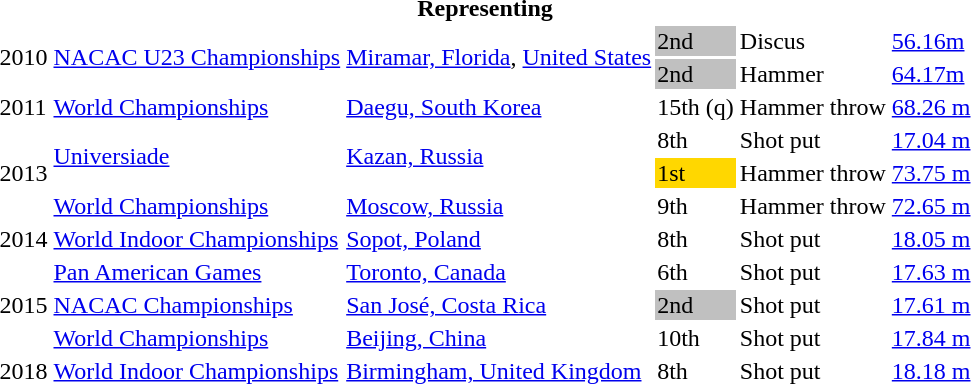<table>
<tr>
<th colspan="6">Representing </th>
</tr>
<tr>
<td rowspan=2>2010</td>
<td rowspan=2><a href='#'>NACAC U23 Championships</a></td>
<td rowspan=2><a href='#'>Miramar, Florida</a>, <a href='#'>United States</a></td>
<td bgcolor=silver>2nd</td>
<td>Discus</td>
<td><a href='#'>56.16m</a></td>
</tr>
<tr>
<td bgcolor=silver>2nd</td>
<td>Hammer</td>
<td><a href='#'>64.17m</a></td>
</tr>
<tr>
<td>2011</td>
<td><a href='#'>World Championships</a></td>
<td><a href='#'>Daegu, South Korea</a></td>
<td>15th (q)</td>
<td>Hammer throw</td>
<td><a href='#'>68.26 m</a></td>
</tr>
<tr>
<td rowspan=3>2013</td>
<td rowspan=2><a href='#'>Universiade</a></td>
<td rowspan=2><a href='#'>Kazan, Russia</a></td>
<td>8th</td>
<td>Shot put</td>
<td><a href='#'>17.04 m</a></td>
</tr>
<tr>
<td bgcolor=gold>1st</td>
<td>Hammer throw</td>
<td><a href='#'>73.75 m</a></td>
</tr>
<tr>
<td><a href='#'>World Championships</a></td>
<td><a href='#'>Moscow, Russia</a></td>
<td>9th</td>
<td>Hammer throw</td>
<td><a href='#'>72.65 m</a></td>
</tr>
<tr>
<td>2014</td>
<td><a href='#'>World Indoor Championships</a></td>
<td><a href='#'>Sopot, Poland</a></td>
<td>8th</td>
<td>Shot put</td>
<td><a href='#'>18.05 m</a></td>
</tr>
<tr>
<td rowspan=3>2015</td>
<td><a href='#'>Pan American Games</a></td>
<td><a href='#'>Toronto, Canada</a></td>
<td>6th</td>
<td>Shot put</td>
<td><a href='#'>17.63 m</a></td>
</tr>
<tr>
<td><a href='#'>NACAC Championships</a></td>
<td><a href='#'>San José, Costa Rica</a></td>
<td bgcolor=silver>2nd</td>
<td>Shot put</td>
<td><a href='#'>17.61 m</a></td>
</tr>
<tr>
<td><a href='#'>World Championships</a></td>
<td><a href='#'>Beijing, China</a></td>
<td>10th</td>
<td>Shot put</td>
<td><a href='#'>17.84 m</a></td>
</tr>
<tr>
<td>2018</td>
<td><a href='#'>World Indoor Championships</a></td>
<td><a href='#'>Birmingham, United Kingdom</a></td>
<td>8th</td>
<td>Shot put</td>
<td><a href='#'>18.18 m</a></td>
</tr>
</table>
